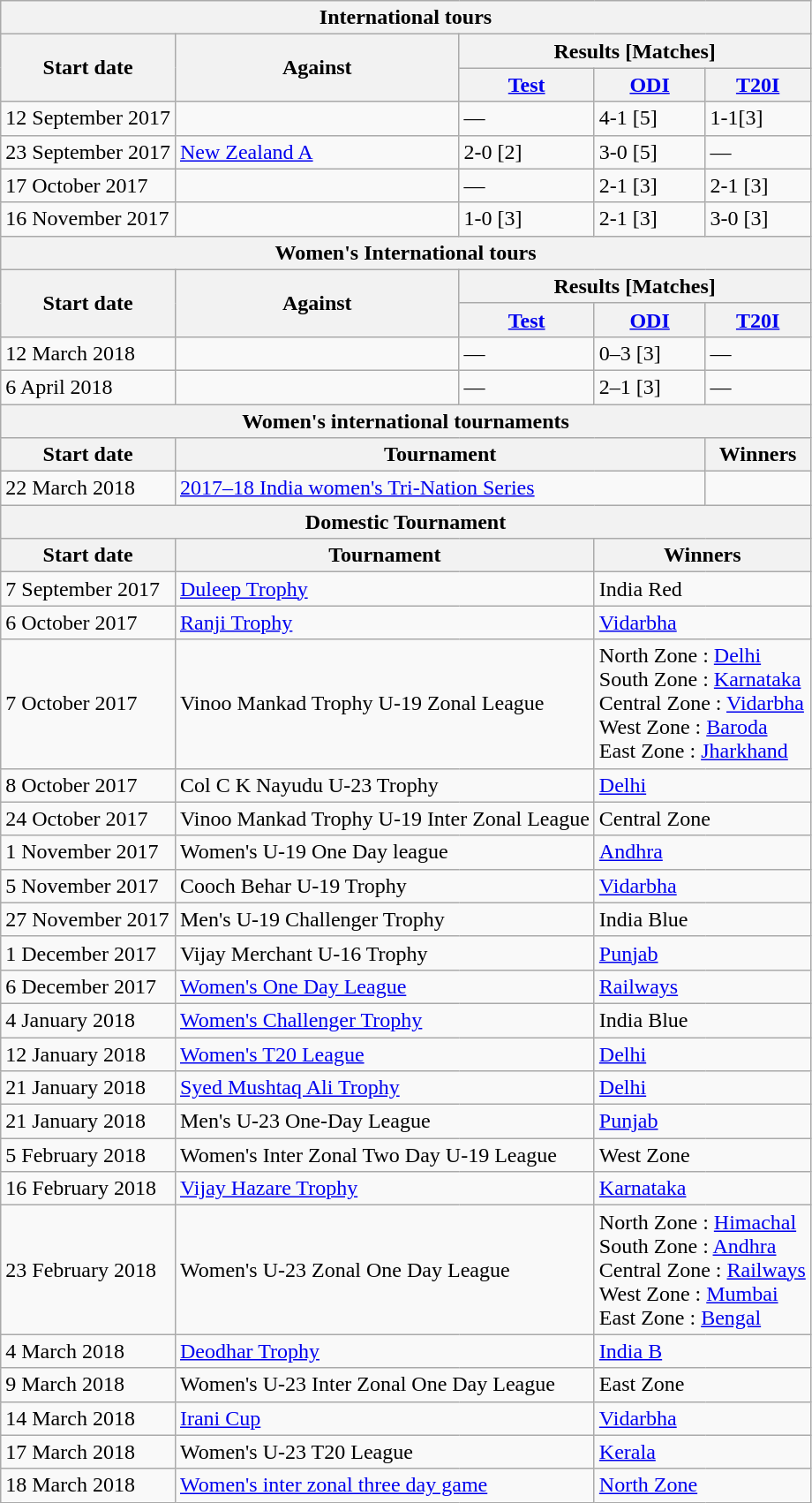<table class="wikitable sortable">
<tr>
<th colspan="5">International tours</th>
</tr>
<tr>
<th rowspan="2">Start date</th>
<th rowspan="2">Against</th>
<th colspan="3">Results [Matches]</th>
</tr>
<tr>
<th><a href='#'>Test</a></th>
<th><a href='#'>ODI</a></th>
<th><a href='#'>T20I</a></th>
</tr>
<tr>
<td>12 September 2017</td>
<td></td>
<td>—</td>
<td>4-1 [5]</td>
<td>1-1[3]</td>
</tr>
<tr>
<td>23 September 2017</td>
<td> <a href='#'>New Zealand A</a></td>
<td>2-0 [2]</td>
<td>3-0 [5]</td>
<td>—</td>
</tr>
<tr>
<td>17 October 2017</td>
<td></td>
<td>—</td>
<td>2-1 [3]</td>
<td>2-1 [3]</td>
</tr>
<tr>
<td>16 November 2017</td>
<td></td>
<td>1-0 [3]</td>
<td>2-1 [3]</td>
<td>3-0 [3]</td>
</tr>
<tr>
<th colspan="5">Women's International tours</th>
</tr>
<tr>
<th rowspan="2">Start date</th>
<th rowspan="2">Against</th>
<th colspan="3">Results [Matches]</th>
</tr>
<tr>
<th><a href='#'>Test</a></th>
<th><a href='#'>ODI</a></th>
<th><a href='#'>T20I</a></th>
</tr>
<tr>
<td>12 March 2018</td>
<td style="text-align:left"></td>
<td>—</td>
<td>0–3 [3]</td>
<td>—</td>
</tr>
<tr>
<td>6 April 2018</td>
<td style="text-align:left"></td>
<td>—</td>
<td>2–1 [3]</td>
<td>—</td>
</tr>
<tr>
<th colspan=6>Women's international tournaments</th>
</tr>
<tr>
<th>Start date</th>
<th colspan=3>Tournament</th>
<th colspan=2>Winners</th>
</tr>
<tr>
<td>22 March 2018</td>
<td style="text-align:left" colspan=3> <a href='#'>2017–18 India women's Tri-Nation Series</a></td>
<td style="text-align:left" colspan=2></td>
</tr>
<tr>
<th colspan="5">Domestic Tournament</th>
</tr>
<tr>
<th>Start date</th>
<th colspan="2">Tournament</th>
<th colspan="2">Winners</th>
</tr>
<tr>
<td>7 September 2017</td>
<td colspan="2"><a href='#'>Duleep Trophy</a></td>
<td colspan="2">India Red</td>
</tr>
<tr>
<td>6 October 2017</td>
<td colspan="2"><a href='#'>Ranji Trophy</a></td>
<td colspan="2"><a href='#'>Vidarbha</a></td>
</tr>
<tr>
<td>7 October 2017</td>
<td colspan="2">Vinoo Mankad Trophy U-19 Zonal League</td>
<td colspan="2">North Zone : <a href='#'>Delhi</a> <br> South Zone : <a href='#'>Karnataka</a> <br> Central Zone : <a href='#'>Vidarbha</a> <br> West Zone : <a href='#'>Baroda</a> <br> East Zone : <a href='#'>Jharkhand</a></td>
</tr>
<tr>
<td>8 October 2017</td>
<td colspan="2">Col C K Nayudu U-23 Trophy</td>
<td colspan="2"><a href='#'>Delhi</a></td>
</tr>
<tr>
<td>24 October 2017</td>
<td colspan="2">Vinoo Mankad Trophy U-19 Inter Zonal League</td>
<td colspan="2">Central Zone</td>
</tr>
<tr>
<td>1 November 2017</td>
<td colspan="2">Women's U-19 One Day league</td>
<td colspan="2"><a href='#'>Andhra</a></td>
</tr>
<tr>
<td>5 November 2017</td>
<td colspan="2">Cooch Behar U-19 Trophy</td>
<td colspan="2"><a href='#'>Vidarbha</a></td>
</tr>
<tr>
<td>27 November 2017</td>
<td colspan="2">Men's U-19 Challenger Trophy</td>
<td colspan="2">India Blue</td>
</tr>
<tr>
<td>1 December 2017</td>
<td colspan="2">Vijay Merchant U-16 Trophy</td>
<td colspan="2"><a href='#'>Punjab</a></td>
</tr>
<tr>
<td>6 December 2017</td>
<td colspan="2"><a href='#'>Women's One Day League</a></td>
<td colspan="2"><a href='#'>Railways</a></td>
</tr>
<tr>
<td>4 January 2018</td>
<td colspan="2"><a href='#'>Women's Challenger Trophy</a></td>
<td colspan="2">India Blue</td>
</tr>
<tr>
<td>12 January 2018</td>
<td colspan="2"><a href='#'>Women's T20 League</a></td>
<td colspan="2"><a href='#'>Delhi</a></td>
</tr>
<tr>
<td>21 January 2018</td>
<td colspan="2"><a href='#'>Syed Mushtaq Ali Trophy</a></td>
<td colspan="2"><a href='#'>Delhi</a></td>
</tr>
<tr>
<td>21 January 2018</td>
<td colspan="2">Men's U-23 One-Day League</td>
<td colspan="2"><a href='#'>Punjab</a></td>
</tr>
<tr>
<td>5 February 2018</td>
<td colspan="2">Women's Inter Zonal Two Day U-19 League</td>
<td colspan="2">West Zone</td>
</tr>
<tr>
<td>16 February 2018</td>
<td colspan="2"><a href='#'>Vijay Hazare Trophy</a></td>
<td colspan="2"><a href='#'>Karnataka</a></td>
</tr>
<tr>
<td>23 February 2018</td>
<td colspan="2">Women's U-23 Zonal One Day League</td>
<td colspan="2">North Zone : <a href='#'>Himachal</a> <br> South Zone : <a href='#'>Andhra</a> <br> Central Zone : <a href='#'>Railways</a> <br> West Zone : <a href='#'>Mumbai</a> <br> East Zone : <a href='#'>Bengal</a></td>
</tr>
<tr>
<td>4 March 2018</td>
<td colspan="2"><a href='#'>Deodhar Trophy</a></td>
<td colspan="2"><a href='#'>India B</a></td>
</tr>
<tr>
<td>9 March 2018</td>
<td colspan="2">Women's U-23 Inter Zonal One Day League</td>
<td colspan="2">East Zone</td>
</tr>
<tr>
<td>14 March 2018</td>
<td colspan="2"><a href='#'>Irani Cup</a></td>
<td colspan="2"><a href='#'>Vidarbha</a></td>
</tr>
<tr>
<td>17 March 2018</td>
<td colspan="2">Women's U-23 T20 League</td>
<td colspan="2"><a href='#'>Kerala</a></td>
</tr>
<tr>
<td>18 March 2018</td>
<td colspan="2"><a href='#'>Women's inter zonal three day game</a></td>
<td colspan="2"><a href='#'>North Zone</a></td>
</tr>
</table>
